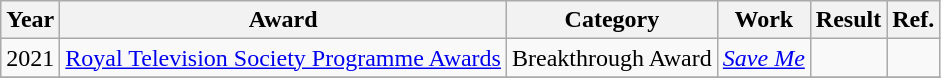<table class="wikitable plainrowheaders">
<tr>
<th>Year</th>
<th>Award</th>
<th>Category</th>
<th>Work</th>
<th>Result</th>
<th>Ref.</th>
</tr>
<tr>
<td>2021</td>
<td><a href='#'>Royal Television Society Programme Awards</a></td>
<td>Breakthrough Award</td>
<td><em><a href='#'>Save Me</a></em></td>
<td></td>
<td></td>
</tr>
<tr>
</tr>
</table>
